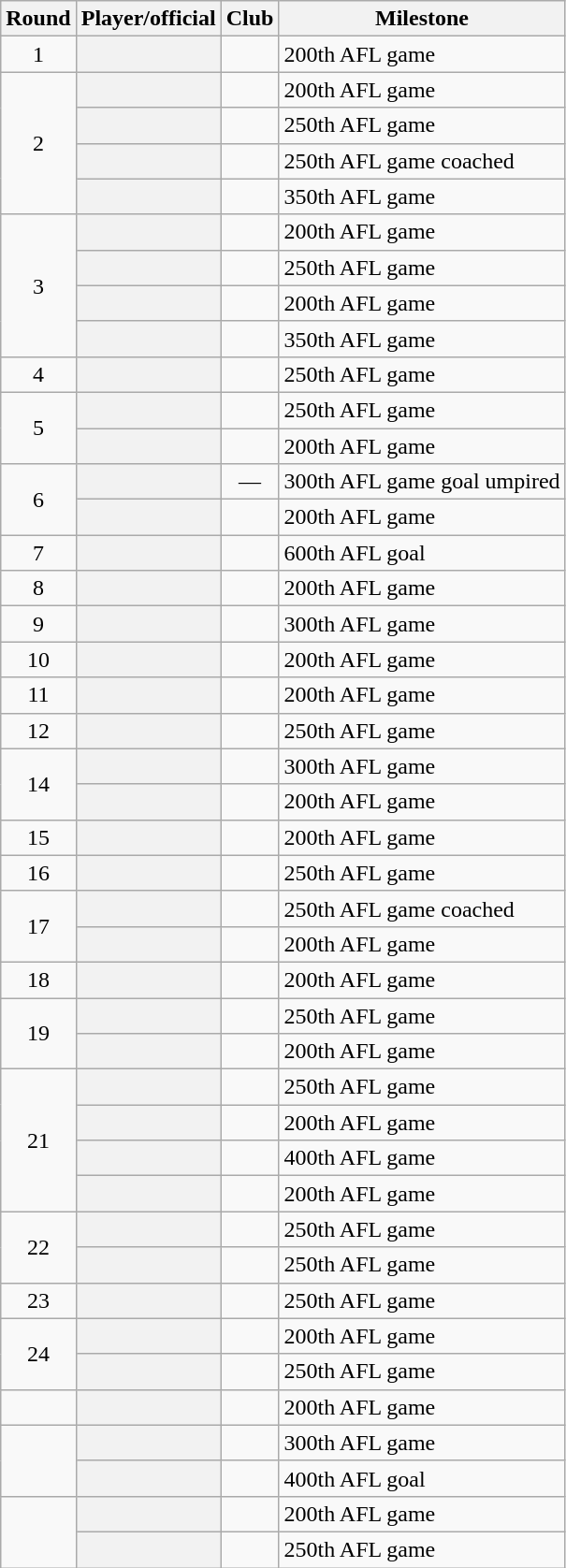<table class="wikitable plainrowheaders sortable">
<tr>
<th class=unsortable>Round</th>
<th>Player/official</th>
<th>Club</th>
<th>Milestone</th>
</tr>
<tr>
<td align=center>1</td>
<th scope=row></th>
<td></td>
<td>200th AFL game</td>
</tr>
<tr>
<td rowspan=4 align=center>2</td>
<th scope=row></th>
<td></td>
<td>200th AFL game</td>
</tr>
<tr>
<th scope=row></th>
<td></td>
<td>250th AFL game</td>
</tr>
<tr>
<th scope=row></th>
<td></td>
<td>250th AFL game coached</td>
</tr>
<tr>
<th scope=row></th>
<td></td>
<td>350th AFL game</td>
</tr>
<tr>
<td rowspan=4 align=center>3</td>
<th scope=row></th>
<td></td>
<td>200th AFL game</td>
</tr>
<tr>
<th scope=row></th>
<td></td>
<td>250th AFL game</td>
</tr>
<tr>
<th scope=row></th>
<td></td>
<td>200th AFL game</td>
</tr>
<tr>
<th scope=row></th>
<td></td>
<td>350th AFL game</td>
</tr>
<tr>
<td align=center>4</td>
<th scope=row></th>
<td></td>
<td>250th AFL game</td>
</tr>
<tr>
<td rowspan=2 align=center>5</td>
<th scope=row></th>
<td></td>
<td>250th AFL game</td>
</tr>
<tr>
<th scope=row></th>
<td></td>
<td>200th AFL game</td>
</tr>
<tr>
<td rowspan=2 align=center>6</td>
<th scope=row></th>
<td align=center>—</td>
<td>300th AFL game goal umpired</td>
</tr>
<tr>
<th scope=row></th>
<td></td>
<td>200th AFL game</td>
</tr>
<tr>
<td align=center>7</td>
<th scope=row></th>
<td></td>
<td>600th AFL goal</td>
</tr>
<tr>
<td align=center>8</td>
<th scope=row></th>
<td></td>
<td>200th AFL game</td>
</tr>
<tr>
<td align=center>9</td>
<th scope=row></th>
<td></td>
<td>300th AFL game</td>
</tr>
<tr>
<td align=center>10</td>
<th scope=row></th>
<td></td>
<td>200th AFL game</td>
</tr>
<tr>
<td align=center>11</td>
<th scope=row></th>
<td></td>
<td>200th AFL game</td>
</tr>
<tr>
<td align=center>12</td>
<th scope=row></th>
<td></td>
<td>250th AFL game</td>
</tr>
<tr>
<td rowspan=2 align=center>14</td>
<th scope=row></th>
<td></td>
<td>300th AFL game</td>
</tr>
<tr>
<th scope=row></th>
<td></td>
<td>200th AFL game</td>
</tr>
<tr>
<td align=center>15</td>
<th scope=row></th>
<td></td>
<td>200th AFL game</td>
</tr>
<tr>
<td align=center>16</td>
<th scope=row></th>
<td></td>
<td>250th AFL game</td>
</tr>
<tr>
<td rowspan=2 align=center>17</td>
<th scope=row></th>
<td></td>
<td>250th AFL game coached</td>
</tr>
<tr>
<th scope=row></th>
<td></td>
<td>200th AFL game</td>
</tr>
<tr>
<td align=center>18</td>
<th scope=row></th>
<td></td>
<td>200th AFL game</td>
</tr>
<tr>
<td rowspan=2 align=center>19</td>
<th scope=row></th>
<td></td>
<td>250th AFL game</td>
</tr>
<tr>
<th scope=row></th>
<td></td>
<td>200th AFL game</td>
</tr>
<tr>
<td rowspan=4 align=center>21</td>
<th scope=row></th>
<td></td>
<td>250th AFL game</td>
</tr>
<tr>
<th scope=row></th>
<td></td>
<td>200th AFL game</td>
</tr>
<tr>
<th scope=row></th>
<td></td>
<td>400th AFL game</td>
</tr>
<tr>
<th scope=row></th>
<td></td>
<td>200th AFL game</td>
</tr>
<tr>
<td rowspan=2 align=center>22</td>
<th scope=row></th>
<td></td>
<td>250th AFL game</td>
</tr>
<tr>
<th scope=row></th>
<td></td>
<td>250th AFL game</td>
</tr>
<tr>
<td align=center>23</td>
<th scope=row></th>
<td></td>
<td>250th AFL game</td>
</tr>
<tr>
<td rowspan=2 align=center>24</td>
<th scope=row></th>
<td></td>
<td>200th AFL game</td>
</tr>
<tr>
<th scope=row></th>
<td></td>
<td>250th AFL game</td>
</tr>
<tr>
<td align=center></td>
<th scope=row></th>
<td></td>
<td>200th AFL game</td>
</tr>
<tr>
<td rowspan=2 align=center></td>
<th scope=row></th>
<td></td>
<td>300th AFL game</td>
</tr>
<tr>
<th scope=row></th>
<td></td>
<td>400th AFL goal</td>
</tr>
<tr>
<td rowspan=2 align=center></td>
<th scope=row></th>
<td></td>
<td>200th AFL game</td>
</tr>
<tr>
<th scope=row></th>
<td></td>
<td>250th AFL game</td>
</tr>
</table>
